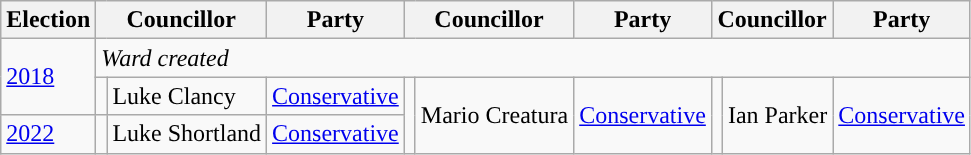<table class="wikitable">
<tr>
<th>Election</th>
<th colspan="2">Councillor</th>
<th>Party</th>
<th colspan="2">Councillor</th>
<th>Party</th>
<th colspan="2">Councillor</th>
<th>Party</th>
</tr>
<tr>
<td rowspan="2"><a href='#'>2018</a></td>
<td colspan="12"><em>Ward created</em></td>
</tr>
<tr>
<td style="background-color: "></td>
<td>Luke Clancy</td>
<td><a href='#'>Conservative</a></td>
<td rowspan="2" style="background-color: "></td>
<td rowspan="2">Mario Creatura</td>
<td rowspan="2"><a href='#'>Conservative</a></td>
<td rowspan="2" style="background-color: "></td>
<td rowspan="2">Ian Parker</td>
<td rowspan="2"><a href='#'>Conservative</a></td>
</tr>
<tr>
<td><a href='#'>2022</a></td>
<td style="background-color: "></td>
<td>Luke Shortland</td>
<td><a href='#'>Conservative</a></td>
</tr>
</table>
